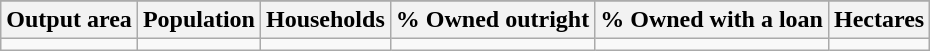<table class="wikitable">
<tr>
</tr>
<tr>
<th>Output area</th>
<th>Population</th>
<th>Households</th>
<th>% Owned outright</th>
<th>% Owned with a loan</th>
<th>Hectares</th>
</tr>
<tr>
<td></td>
<td></td>
<td></td>
<td></td>
<td></td>
<td></td>
</tr>
</table>
